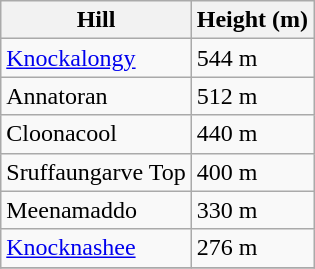<table class="wikitable sortable">
<tr>
<th>Hill</th>
<th>Height (m)</th>
</tr>
<tr>
<td><a href='#'>Knockalongy</a></td>
<td>544 m</td>
</tr>
<tr>
<td>Annatoran</td>
<td>512 m</td>
</tr>
<tr>
<td>Cloonacool</td>
<td>440 m</td>
</tr>
<tr>
<td>Sruffaungarve Top</td>
<td>400 m</td>
</tr>
<tr>
<td>Meenamaddo</td>
<td>330 m</td>
</tr>
<tr>
<td><a href='#'>Knocknashee</a></td>
<td>276 m</td>
</tr>
<tr>
</tr>
</table>
